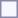<table style="border:1px solid #8888aa; background-color:#f7f8ff; padding:5px; font-size:95%; margin: 0px 12px 12px 0px;">
</table>
